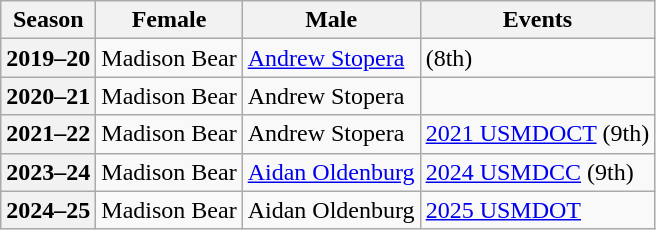<table class="wikitable">
<tr>
<th scope="col">Season</th>
<th scope="col">Female</th>
<th scope="col">Male</th>
<th scope="col">Events</th>
</tr>
<tr>
<th scope="row">2019–20</th>
<td>Madison Bear</td>
<td><a href='#'>Andrew Stopera</a></td>
<td> (8th)</td>
</tr>
<tr>
<th scope="row">2020–21</th>
<td>Madison Bear</td>
<td>Andrew Stopera</td>
<td> </td>
</tr>
<tr>
<th scope="row">2021–22</th>
<td>Madison Bear</td>
<td>Andrew Stopera</td>
<td><a href='#'>2021 USMDOCT</a> (9th)</td>
</tr>
<tr>
<th scope="row">2023–24</th>
<td>Madison Bear</td>
<td><a href='#'>Aidan Oldenburg</a></td>
<td><a href='#'>2024 USMDCC</a> (9th)</td>
</tr>
<tr>
<th scope="row">2024–25</th>
<td>Madison Bear</td>
<td>Aidan Oldenburg</td>
<td><a href='#'>2025 USMDOT</a> </td>
</tr>
</table>
